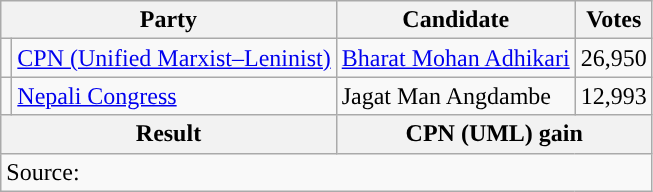<table class="wikitable">
<tr>
<th colspan="2">Party</th>
<th>Candidate</th>
<th>Votes</th>
</tr>
<tr>
<td style="background-color:"></td>
<td><a href='#'>CPN (Unified Marxist–Leninist)</a></td>
<td><a href='#'>Bharat Mohan Adhikari</a></td>
<td>26,950</td>
</tr>
<tr>
<td style="background-color:"></td>
<td><a href='#'>Nepali Congress</a></td>
<td>Jagat Man Angdambe</td>
<td>12,993</td>
</tr>
<tr>
<th colspan="2">Result</th>
<th colspan="2">CPN (UML) gain</th>
</tr>
<tr>
<td colspan="4">Source: </td>
</tr>
</table>
